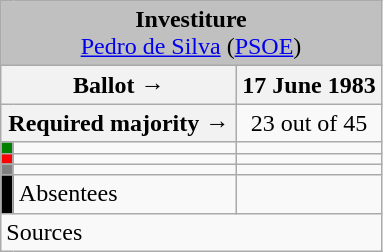<table class="wikitable" style="text-align:center;">
<tr>
<td colspan="3" align="center" bgcolor="#C0C0C0"><strong>Investiture</strong><br><a href='#'>Pedro de Silva</a> (<a href='#'>PSOE</a>)</td>
</tr>
<tr>
<th colspan="2" width="150px">Ballot →</th>
<th>17 June 1983</th>
</tr>
<tr>
<th colspan="2">Required majority →</th>
<td>23 out of 45 </td>
</tr>
<tr>
<th width="1px" style="background:green;"></th>
<td align="left"></td>
<td></td>
</tr>
<tr>
<th style="color:inherit;background:red;"></th>
<td align="left"></td>
<td></td>
</tr>
<tr>
<th style="color:inherit;background:gray;"></th>
<td align="left"></td>
<td></td>
</tr>
<tr>
<th style="color:inherit;background:black;"></th>
<td align="left"><span>Absentees</span></td>
<td></td>
</tr>
<tr>
<td align="left" colspan="3">Sources</td>
</tr>
</table>
